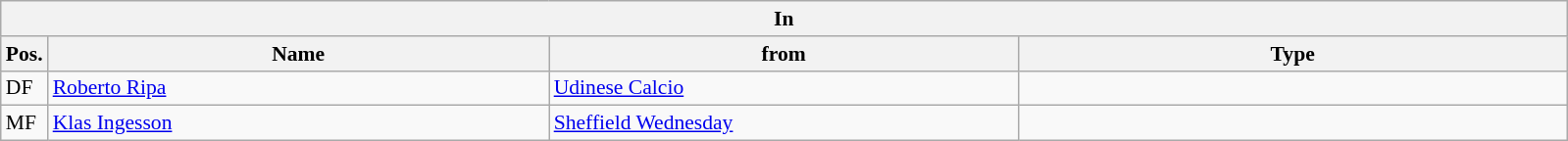<table class="wikitable" style="font-size:90%;">
<tr>
<th colspan="4">In</th>
</tr>
<tr>
<th width=3%>Pos.</th>
<th width=32%>Name</th>
<th width=30%>from</th>
<th width=35%>Type</th>
</tr>
<tr>
<td>DF</td>
<td><a href='#'>Roberto Ripa</a></td>
<td><a href='#'>Udinese Calcio</a></td>
<td></td>
</tr>
<tr>
<td>MF</td>
<td><a href='#'>Klas Ingesson</a></td>
<td><a href='#'>Sheffield Wednesday</a></td>
<td></td>
</tr>
</table>
